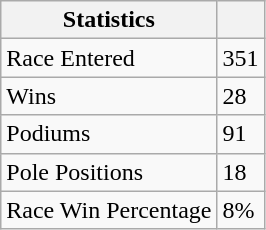<table center| class="wikitable">
<tr>
<th>Statistics</th>
<th></th>
</tr>
<tr>
<td>Race Entered</td>
<td>351</td>
</tr>
<tr>
<td>Wins</td>
<td>28</td>
</tr>
<tr>
<td>Podiums</td>
<td>91</td>
</tr>
<tr>
<td>Pole Positions</td>
<td>18</td>
</tr>
<tr>
<td>Race Win Percentage</td>
<td>8%</td>
</tr>
</table>
